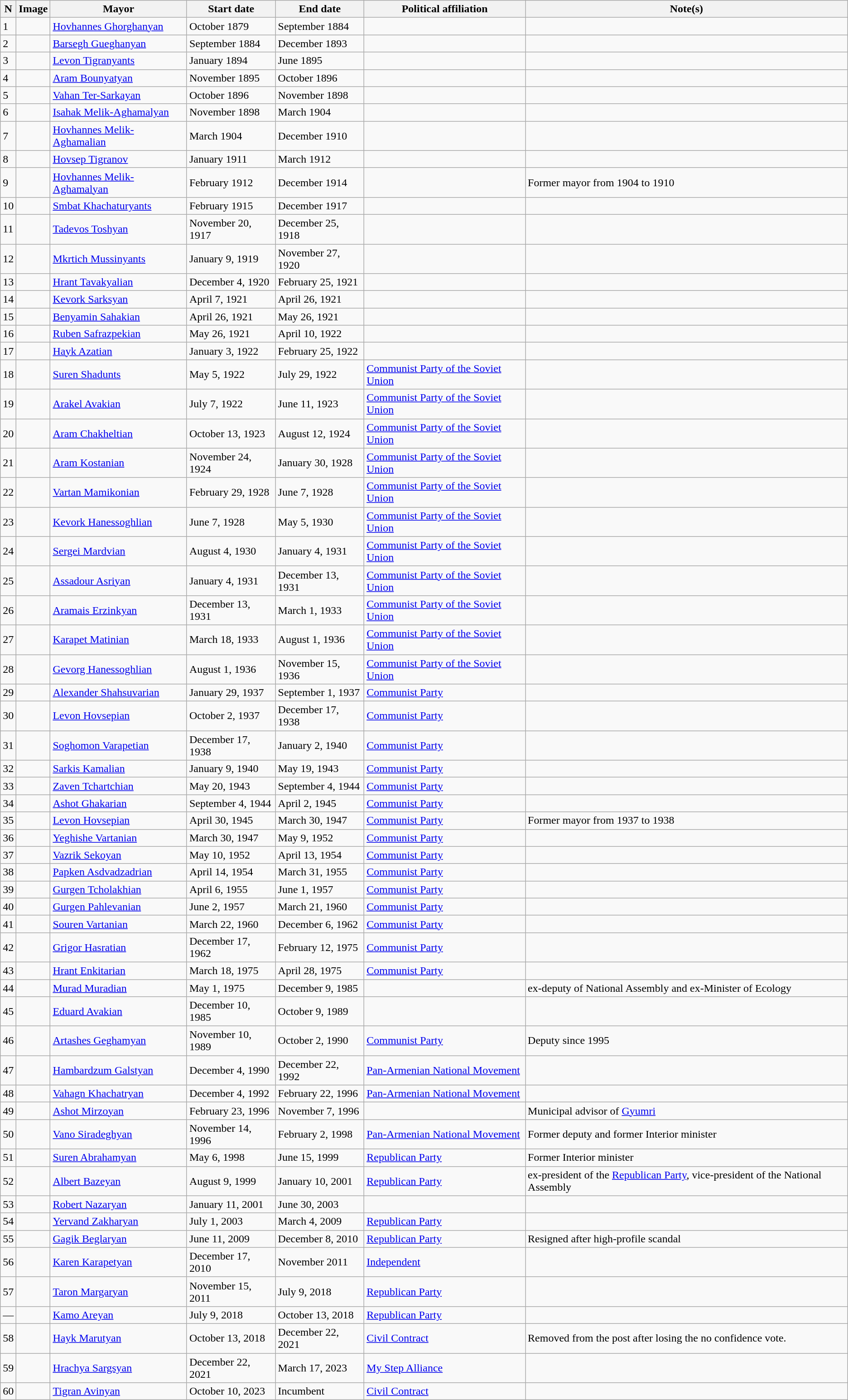<table class="wikitable">
<tr>
<th>N</th>
<th>Image</th>
<th>Mayor</th>
<th>Start date</th>
<th>End date</th>
<th>Political affiliation</th>
<th>Note(s)</th>
</tr>
<tr>
<td>1</td>
<td></td>
<td><a href='#'>Hovhannes Ghorghanyan</a></td>
<td>October 1879</td>
<td>September 1884</td>
<td></td>
<td></td>
</tr>
<tr>
<td>2</td>
<td></td>
<td><a href='#'>Barsegh Gueghanyan</a></td>
<td>September 1884</td>
<td>December 1893</td>
<td></td>
<td></td>
</tr>
<tr>
<td>3</td>
<td></td>
<td><a href='#'>Levon Tigranyants</a></td>
<td>January 1894</td>
<td>June 1895</td>
<td></td>
<td></td>
</tr>
<tr>
<td>4</td>
<td></td>
<td><a href='#'>Aram Bounyatyan</a></td>
<td>November 1895</td>
<td>October 1896</td>
<td></td>
<td></td>
</tr>
<tr>
<td>5</td>
<td></td>
<td><a href='#'>Vahan Ter-Sarkayan</a></td>
<td>October 1896</td>
<td>November 1898</td>
<td></td>
<td></td>
</tr>
<tr>
<td>6</td>
<td></td>
<td><a href='#'>Isahak Melik-Aghamalyan</a></td>
<td>November 1898</td>
<td>March 1904</td>
<td></td>
<td></td>
</tr>
<tr>
<td>7</td>
<td></td>
<td><a href='#'>Hovhannes Melik-Aghamalian</a></td>
<td>March 1904</td>
<td>December 1910</td>
<td></td>
<td></td>
</tr>
<tr>
<td>8</td>
<td></td>
<td><a href='#'>Hovsep Tigranov</a></td>
<td>January 1911</td>
<td>March 1912</td>
<td></td>
<td></td>
</tr>
<tr>
<td>9</td>
<td></td>
<td><a href='#'>Hovhannes Melik-Aghamalyan</a></td>
<td>February 1912</td>
<td>December 1914</td>
<td></td>
<td>Former mayor from 1904 to 1910</td>
</tr>
<tr>
<td>10</td>
<td></td>
<td><a href='#'>Smbat Khachaturyants</a></td>
<td>February 1915</td>
<td>December 1917</td>
<td></td>
<td></td>
</tr>
<tr>
<td>11</td>
<td></td>
<td><a href='#'>Tadevos Toshyan</a></td>
<td>November 20, 1917</td>
<td>December 25, 1918</td>
<td></td>
<td></td>
</tr>
<tr>
<td>12</td>
<td></td>
<td><a href='#'>Mkrtich Mussinyants</a></td>
<td>January 9, 1919</td>
<td>November 27, 1920</td>
<td></td>
<td></td>
</tr>
<tr>
<td>13</td>
<td></td>
<td><a href='#'>Hrant Tavakyalian</a></td>
<td>December 4, 1920</td>
<td>February 25, 1921</td>
<td></td>
<td></td>
</tr>
<tr>
<td>14</td>
<td></td>
<td><a href='#'>Kevork Sarksyan</a></td>
<td>April 7, 1921</td>
<td>April 26, 1921</td>
<td></td>
<td></td>
</tr>
<tr>
<td>15</td>
<td></td>
<td><a href='#'>Benyamin Sahakian</a></td>
<td>April 26, 1921</td>
<td>May 26, 1921</td>
<td></td>
<td></td>
</tr>
<tr>
<td>16</td>
<td></td>
<td><a href='#'>Ruben Safrazpekian</a></td>
<td>May 26, 1921</td>
<td>April 10, 1922</td>
<td></td>
<td></td>
</tr>
<tr>
<td>17</td>
<td></td>
<td><a href='#'>Hayk Azatian</a></td>
<td>January 3, 1922</td>
<td>February 25, 1922</td>
<td></td>
<td></td>
</tr>
<tr>
<td>18</td>
<td></td>
<td><a href='#'>Suren Shadunts</a></td>
<td>May 5, 1922</td>
<td>July 29, 1922</td>
<td><a href='#'>Communist Party of the Soviet Union</a></td>
<td></td>
</tr>
<tr>
<td>19</td>
<td></td>
<td><a href='#'>Arakel Avakian</a></td>
<td>July 7, 1922</td>
<td>June 11, 1923</td>
<td><a href='#'>Communist Party of the Soviet Union</a></td>
<td></td>
</tr>
<tr>
<td>20</td>
<td></td>
<td><a href='#'>Aram Chakheltian</a></td>
<td>October 13, 1923</td>
<td>August 12, 1924</td>
<td><a href='#'>Communist Party of the Soviet Union</a></td>
<td></td>
</tr>
<tr>
<td>21</td>
<td></td>
<td><a href='#'>Aram Kostanian</a></td>
<td>November 24, 1924</td>
<td>January 30, 1928</td>
<td><a href='#'>Communist Party of the Soviet Union</a></td>
<td></td>
</tr>
<tr>
<td>22</td>
<td></td>
<td><a href='#'>Vartan Mamikonian</a></td>
<td>February 29, 1928</td>
<td>June 7, 1928</td>
<td><a href='#'>Communist Party of the Soviet Union</a></td>
<td></td>
</tr>
<tr>
<td>23</td>
<td></td>
<td><a href='#'>Kevork Hanessoghlian</a></td>
<td>June 7, 1928</td>
<td>May 5, 1930</td>
<td><a href='#'>Communist Party of the Soviet Union</a></td>
<td></td>
</tr>
<tr>
<td>24</td>
<td></td>
<td><a href='#'>Sergei Mardvian</a></td>
<td>August 4, 1930</td>
<td>January 4, 1931</td>
<td><a href='#'>Communist Party of the Soviet Union</a></td>
<td></td>
</tr>
<tr>
<td>25</td>
<td></td>
<td><a href='#'>Assadour Asriyan</a></td>
<td>January 4, 1931</td>
<td>December 13, 1931</td>
<td><a href='#'>Communist Party of the Soviet Union</a></td>
<td></td>
</tr>
<tr>
<td>26</td>
<td></td>
<td><a href='#'>Aramais Erzinkyan</a></td>
<td>December 13, 1931</td>
<td>March 1, 1933</td>
<td><a href='#'>Communist Party of the Soviet Union</a></td>
<td></td>
</tr>
<tr>
<td>27</td>
<td></td>
<td><a href='#'>Karapet Matinian</a></td>
<td>March 18, 1933</td>
<td>August 1, 1936</td>
<td><a href='#'>Communist Party of the Soviet Union</a></td>
<td></td>
</tr>
<tr>
<td>28</td>
<td></td>
<td><a href='#'>Gevorg Hanessoghlian</a></td>
<td>August 1, 1936</td>
<td>November 15, 1936</td>
<td><a href='#'>Communist Party of the Soviet Union</a></td>
<td></td>
</tr>
<tr>
<td>29</td>
<td></td>
<td><a href='#'>Alexander Shahsuvarian</a></td>
<td>January 29, 1937</td>
<td>September 1, 1937</td>
<td><a href='#'>Communist Party</a></td>
<td></td>
</tr>
<tr>
<td>30</td>
<td></td>
<td><a href='#'>Levon Hovsepian</a></td>
<td>October 2, 1937</td>
<td>December 17, 1938</td>
<td><a href='#'>Communist Party</a></td>
<td></td>
</tr>
<tr>
<td>31</td>
<td></td>
<td><a href='#'>Soghomon Varapetian</a></td>
<td>December 17, 1938</td>
<td>January 2, 1940</td>
<td><a href='#'>Communist Party</a></td>
<td></td>
</tr>
<tr>
<td>32</td>
<td></td>
<td><a href='#'>Sarkis Kamalian</a></td>
<td>January 9, 1940</td>
<td>May 19, 1943</td>
<td><a href='#'>Communist Party</a></td>
<td></td>
</tr>
<tr>
<td>33</td>
<td></td>
<td><a href='#'>Zaven Tchartchian</a></td>
<td>May 20, 1943</td>
<td>September 4, 1944</td>
<td><a href='#'>Communist Party</a></td>
<td></td>
</tr>
<tr>
<td>34</td>
<td></td>
<td><a href='#'>Ashot Ghakarian</a></td>
<td>September 4, 1944</td>
<td>April 2, 1945</td>
<td><a href='#'>Communist Party</a></td>
<td></td>
</tr>
<tr>
<td>35</td>
<td></td>
<td><a href='#'>Levon Hovsepian</a></td>
<td>April 30, 1945</td>
<td>March 30, 1947</td>
<td><a href='#'>Communist Party</a></td>
<td>Former mayor from 1937 to 1938</td>
</tr>
<tr>
<td>36</td>
<td></td>
<td><a href='#'>Yeghishe Vartanian</a></td>
<td>March 30, 1947</td>
<td>May 9, 1952</td>
<td><a href='#'>Communist Party</a></td>
<td></td>
</tr>
<tr>
<td>37</td>
<td></td>
<td><a href='#'>Vazrik Sekoyan</a></td>
<td>May 10, 1952</td>
<td>April 13, 1954</td>
<td><a href='#'>Communist Party</a></td>
<td></td>
</tr>
<tr>
<td>38</td>
<td></td>
<td><a href='#'>Papken Asdvadzadrian</a></td>
<td>April 14, 1954</td>
<td>March 31, 1955</td>
<td><a href='#'>Communist Party</a></td>
<td></td>
</tr>
<tr>
<td>39</td>
<td></td>
<td><a href='#'>Gurgen Tcholakhian</a></td>
<td>April 6, 1955</td>
<td>June 1, 1957</td>
<td><a href='#'>Communist Party</a></td>
<td></td>
</tr>
<tr>
<td>40</td>
<td></td>
<td><a href='#'>Gurgen Pahlevanian</a></td>
<td>June 2, 1957</td>
<td>March 21, 1960</td>
<td><a href='#'>Communist Party</a></td>
<td></td>
</tr>
<tr>
<td>41</td>
<td></td>
<td><a href='#'>Souren Vartanian</a></td>
<td>March 22, 1960</td>
<td>December 6, 1962</td>
<td><a href='#'>Communist Party</a></td>
<td></td>
</tr>
<tr>
<td>42</td>
<td></td>
<td><a href='#'>Grigor Hasratian</a></td>
<td>December 17, 1962</td>
<td>February 12, 1975</td>
<td><a href='#'>Communist Party</a></td>
<td></td>
</tr>
<tr>
<td>43</td>
<td></td>
<td><a href='#'>Hrant Enkitarian</a></td>
<td>March 18, 1975</td>
<td>April 28, 1975</td>
<td><a href='#'>Communist Party</a></td>
<td></td>
</tr>
<tr>
<td>44</td>
<td></td>
<td><a href='#'>Murad Muradian</a></td>
<td>May 1, 1975</td>
<td>December 9, 1985</td>
<td></td>
<td>ex-deputy of National Assembly and ex-Minister of Ecology</td>
</tr>
<tr>
<td>45</td>
<td></td>
<td><a href='#'>Eduard Avakian</a></td>
<td>December 10, 1985</td>
<td>October 9, 1989</td>
<td></td>
<td></td>
</tr>
<tr>
<td>46</td>
<td></td>
<td><a href='#'>Artashes Geghamyan</a></td>
<td>November 10, 1989</td>
<td>October 2, 1990</td>
<td><a href='#'>Communist Party</a></td>
<td>Deputy since 1995</td>
</tr>
<tr>
<td>47</td>
<td></td>
<td><a href='#'>Hambardzum Galstyan</a></td>
<td>December 4, 1990</td>
<td>December 22, 1992</td>
<td><a href='#'>Pan-Armenian National Movement</a></td>
<td></td>
</tr>
<tr>
<td>48</td>
<td></td>
<td><a href='#'>Vahagn Khachatryan</a></td>
<td>December 4, 1992</td>
<td>February 22, 1996</td>
<td><a href='#'>Pan-Armenian National Movement</a></td>
<td></td>
</tr>
<tr>
<td>49</td>
<td></td>
<td><a href='#'>Ashot Mirzoyan</a></td>
<td>February 23, 1996</td>
<td>November 7, 1996</td>
<td></td>
<td>Municipal advisor of <a href='#'>Gyumri</a></td>
</tr>
<tr>
<td>50</td>
<td></td>
<td><a href='#'>Vano Siradeghyan</a></td>
<td>November 14, 1996</td>
<td>February 2, 1998</td>
<td><a href='#'>Pan-Armenian National Movement</a></td>
<td>Former deputy and former Interior minister</td>
</tr>
<tr>
<td>51</td>
<td></td>
<td><a href='#'>Suren Abrahamyan</a></td>
<td>May 6, 1998</td>
<td>June 15, 1999</td>
<td><a href='#'>Republican Party</a></td>
<td>Former Interior minister</td>
</tr>
<tr>
<td>52</td>
<td></td>
<td><a href='#'>Albert Bazeyan</a></td>
<td>August 9, 1999</td>
<td>January 10, 2001</td>
<td><a href='#'>Republican Party</a></td>
<td>ex-president of the <a href='#'>Republican Party</a>, vice-president of the National Assembly</td>
</tr>
<tr>
<td>53</td>
<td></td>
<td><a href='#'>Robert Nazaryan</a></td>
<td>January 11, 2001</td>
<td>June 30, 2003</td>
<td></td>
<td></td>
</tr>
<tr>
<td>54</td>
<td></td>
<td><a href='#'>Yervand Zakharyan</a></td>
<td>July 1, 2003</td>
<td>March 4, 2009</td>
<td><a href='#'>Republican Party</a></td>
<td></td>
</tr>
<tr>
<td>55</td>
<td></td>
<td><a href='#'>Gagik Beglaryan</a></td>
<td>June 11, 2009</td>
<td>December 8, 2010</td>
<td><a href='#'>Republican Party</a></td>
<td>Resigned after high-profile scandal</td>
</tr>
<tr>
<td>56</td>
<td></td>
<td><a href='#'>Karen Karapetyan</a></td>
<td>December 17, 2010</td>
<td>November 2011</td>
<td><a href='#'>Independent</a></td>
<td></td>
</tr>
<tr>
<td>57</td>
<td></td>
<td><a href='#'>Taron Margaryan</a></td>
<td>November 15, 2011</td>
<td>July 9, 2018</td>
<td><a href='#'>Republican Party</a></td>
<td></td>
</tr>
<tr>
<td>—</td>
<td></td>
<td><a href='#'>Kamo Areyan</a></td>
<td>July 9, 2018</td>
<td>October 13, 2018</td>
<td><a href='#'>Republican Party</a></td>
<td></td>
</tr>
<tr>
<td>58</td>
<td></td>
<td><a href='#'>Hayk Marutyan</a></td>
<td>October 13, 2018</td>
<td>December 22, 2021</td>
<td><a href='#'>Civil Contract</a></td>
<td>Removed from the post after losing the no confidence vote.</td>
</tr>
<tr>
<td>59</td>
<td></td>
<td><a href='#'>Hrachya Sargsyan</a></td>
<td>December 22, 2021</td>
<td>March 17, 2023</td>
<td><a href='#'>My Step Alliance</a></td>
<td></td>
</tr>
<tr>
<td>60</td>
<td></td>
<td><a href='#'>Tigran Avinyan</a></td>
<td>October 10, 2023</td>
<td>Incumbent</td>
<td><a href='#'>Civil Contract</a></td>
<td></td>
</tr>
</table>
